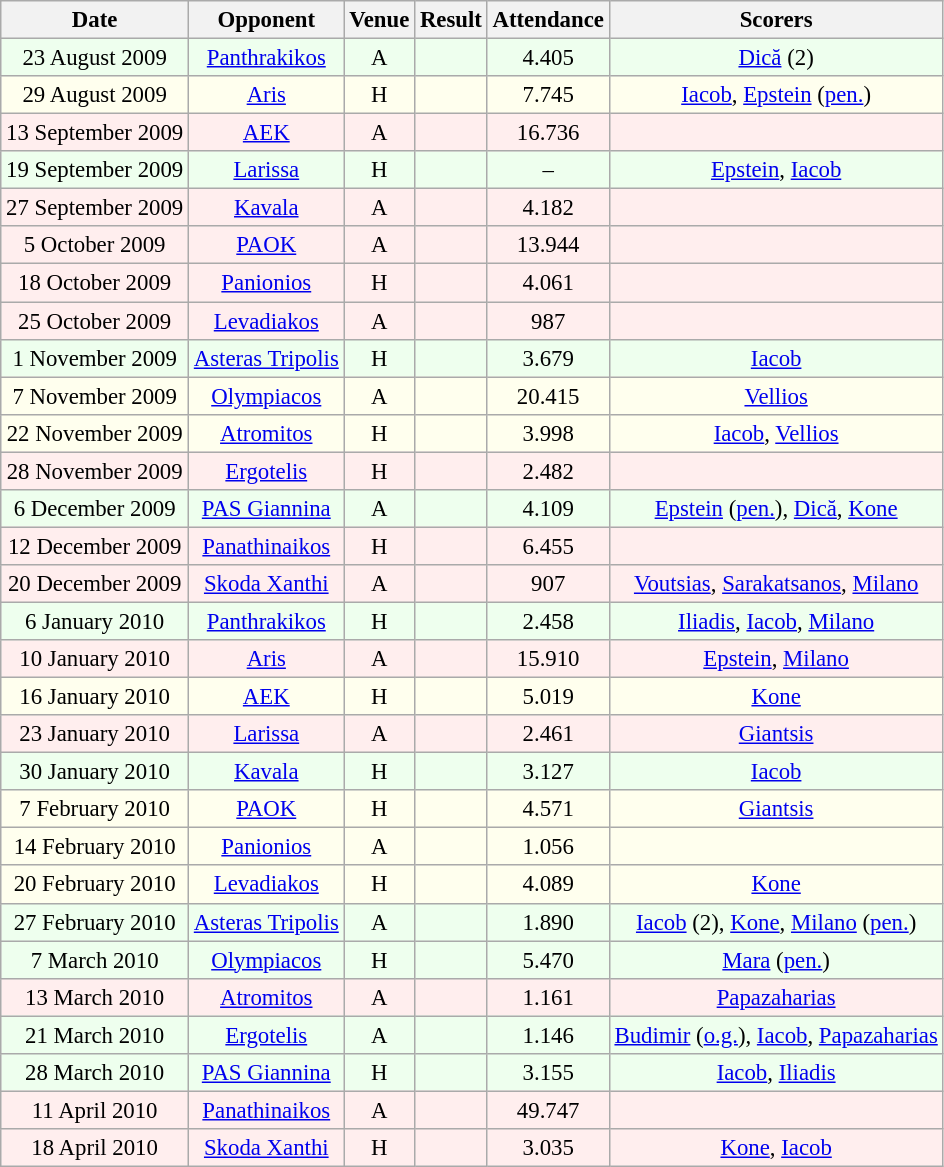<table class="wikitable sortable" style="font-size:95%; text-align:center">
<tr>
<th>Date</th>
<th>Opponent</th>
<th>Venue</th>
<th>Result</th>
<th>Attendance</th>
<th>Scorers</th>
</tr>
<tr bgcolor = "#EEFFEE">
<td>23 August 2009</td>
<td><a href='#'>Panthrakikos</a></td>
<td>A</td>
<td></td>
<td>4.405</td>
<td><a href='#'>Dică</a> (2)</td>
</tr>
<tr bgcolor = "#FFFFEE">
<td>29 August 2009</td>
<td><a href='#'>Aris</a></td>
<td>H</td>
<td></td>
<td>7.745</td>
<td><a href='#'>Iacob</a>, <a href='#'>Epstein</a> (<a href='#'>pen.</a>)</td>
</tr>
<tr bgcolor = "#FFEEEE">
<td>13 September 2009</td>
<td><a href='#'>AEK</a></td>
<td>A</td>
<td></td>
<td>16.736</td>
<td></td>
</tr>
<tr bgcolor = "#EEFFEE">
<td>19 September 2009</td>
<td><a href='#'>Larissa</a></td>
<td>H</td>
<td></td>
<td>–</td>
<td><a href='#'>Epstein</a>, <a href='#'>Iacob</a></td>
</tr>
<tr bgcolor = "#FFEEEE">
<td>27 September 2009</td>
<td><a href='#'>Kavala</a></td>
<td>A</td>
<td></td>
<td>4.182</td>
<td></td>
</tr>
<tr bgcolor = "#FFEEEE">
<td>5 October 2009</td>
<td><a href='#'>PAOK</a></td>
<td>A</td>
<td></td>
<td>13.944</td>
<td></td>
</tr>
<tr bgcolor = "#FFEEEE">
<td>18 October 2009</td>
<td><a href='#'>Panionios</a></td>
<td>H</td>
<td></td>
<td>4.061</td>
<td></td>
</tr>
<tr bgcolor = "#FFEEEE">
<td>25 October 2009</td>
<td><a href='#'>Levadiakos</a></td>
<td>A</td>
<td></td>
<td>987</td>
<td></td>
</tr>
<tr bgcolor = "#EEFFEE">
<td>1 November 2009</td>
<td><a href='#'>Asteras Tripolis</a></td>
<td>H</td>
<td></td>
<td>3.679</td>
<td><a href='#'>Iacob</a></td>
</tr>
<tr bgcolor = "#FFFFEE">
<td>7 November 2009</td>
<td><a href='#'>Olympiacos</a></td>
<td>A</td>
<td></td>
<td>20.415</td>
<td><a href='#'>Vellios</a></td>
</tr>
<tr bgcolor = "#FFFFEE">
<td>22 November 2009</td>
<td><a href='#'>Atromitos</a></td>
<td>H</td>
<td></td>
<td>3.998</td>
<td><a href='#'>Iacob</a>, <a href='#'>Vellios</a></td>
</tr>
<tr bgcolor = "#FFEEEE">
<td>28 November 2009</td>
<td><a href='#'>Ergotelis</a></td>
<td>H</td>
<td></td>
<td>2.482</td>
<td></td>
</tr>
<tr bgcolor = "#EEFFEE">
<td>6 December 2009</td>
<td><a href='#'>PAS Giannina</a></td>
<td>A</td>
<td></td>
<td>4.109</td>
<td><a href='#'>Epstein</a> (<a href='#'>pen.</a>), <a href='#'>Dică</a>, <a href='#'>Kone</a></td>
</tr>
<tr bgcolor = "#FFEEEE">
<td>12 December 2009</td>
<td><a href='#'>Panathinaikos</a></td>
<td>H</td>
<td></td>
<td>6.455</td>
<td></td>
</tr>
<tr bgcolor = "#FFEEEE">
<td>20 December 2009</td>
<td><a href='#'>Skoda Xanthi</a></td>
<td>A</td>
<td></td>
<td>907</td>
<td><a href='#'>Voutsias</a>, <a href='#'>Sarakatsanos</a>, <a href='#'>Milano</a></td>
</tr>
<tr bgcolor = "#EEFFEE">
<td>6 January 2010</td>
<td><a href='#'>Panthrakikos</a></td>
<td>H</td>
<td></td>
<td>2.458</td>
<td><a href='#'>Iliadis</a>, <a href='#'>Iacob</a>, <a href='#'>Milano</a></td>
</tr>
<tr bgcolor = "#FFEEEE">
<td>10 January 2010</td>
<td><a href='#'>Aris</a></td>
<td>A</td>
<td></td>
<td>15.910</td>
<td><a href='#'>Epstein</a>, <a href='#'>Milano</a></td>
</tr>
<tr bgcolor = "#FFFFEE">
<td>16 January 2010</td>
<td><a href='#'>AEK</a></td>
<td>H</td>
<td></td>
<td>5.019</td>
<td><a href='#'>Kone</a></td>
</tr>
<tr bgcolor = "#FFEEEE">
<td>23 January 2010</td>
<td><a href='#'>Larissa</a></td>
<td>A</td>
<td></td>
<td>2.461</td>
<td><a href='#'>Giantsis</a></td>
</tr>
<tr bgcolor = "#EEFFEE">
<td>30 January 2010</td>
<td><a href='#'>Kavala</a></td>
<td>H</td>
<td></td>
<td>3.127</td>
<td><a href='#'>Iacob</a></td>
</tr>
<tr bgcolor = "#FFFFEE">
<td>7 February 2010</td>
<td><a href='#'>PAOK</a></td>
<td>H</td>
<td></td>
<td>4.571</td>
<td><a href='#'>Giantsis</a></td>
</tr>
<tr bgcolor = "#FFFFEE">
<td>14 February 2010</td>
<td><a href='#'>Panionios</a></td>
<td>A</td>
<td></td>
<td>1.056</td>
<td></td>
</tr>
<tr bgcolor = "#FFFFEE">
<td>20 February 2010</td>
<td><a href='#'>Levadiakos</a></td>
<td>H</td>
<td></td>
<td>4.089</td>
<td><a href='#'>Kone</a></td>
</tr>
<tr bgcolor = "#EEFFEE">
<td>27 February 2010</td>
<td><a href='#'>Asteras Tripolis</a></td>
<td>A</td>
<td></td>
<td>1.890</td>
<td><a href='#'>Iacob</a> (2), <a href='#'>Kone</a>, <a href='#'>Milano</a> (<a href='#'>pen.</a>)</td>
</tr>
<tr bgcolor = "#EEFFEE">
<td>7 March 2010</td>
<td><a href='#'>Olympiacos</a></td>
<td>H</td>
<td></td>
<td>5.470</td>
<td><a href='#'>Mara</a> (<a href='#'>pen.</a>)</td>
</tr>
<tr bgcolor = "#FFEEEE">
<td>13 March 2010</td>
<td><a href='#'>Atromitos</a></td>
<td>A</td>
<td></td>
<td>1.161</td>
<td><a href='#'>Papazaharias</a></td>
</tr>
<tr bgcolor = "#EEFFEE">
<td>21 March 2010</td>
<td><a href='#'>Ergotelis</a></td>
<td>A</td>
<td></td>
<td>1.146</td>
<td><a href='#'>Budimir</a> (<a href='#'>o.g.</a>), <a href='#'>Iacob</a>, <a href='#'>Papazaharias</a></td>
</tr>
<tr bgcolor = "#EEFFEE">
<td>28 March 2010</td>
<td><a href='#'>PAS Giannina</a></td>
<td>H</td>
<td></td>
<td>3.155</td>
<td><a href='#'>Iacob</a>, <a href='#'>Iliadis</a></td>
</tr>
<tr bgcolor = "#FFEEEE">
<td>11 April 2010</td>
<td><a href='#'>Panathinaikos</a></td>
<td>A</td>
<td></td>
<td>49.747</td>
<td></td>
</tr>
<tr bgcolor = "#FFEEEE">
<td>18 April 2010</td>
<td><a href='#'>Skoda Xanthi</a></td>
<td>H</td>
<td></td>
<td>3.035</td>
<td><a href='#'>Kone</a>, <a href='#'>Iacob</a></td>
</tr>
</table>
